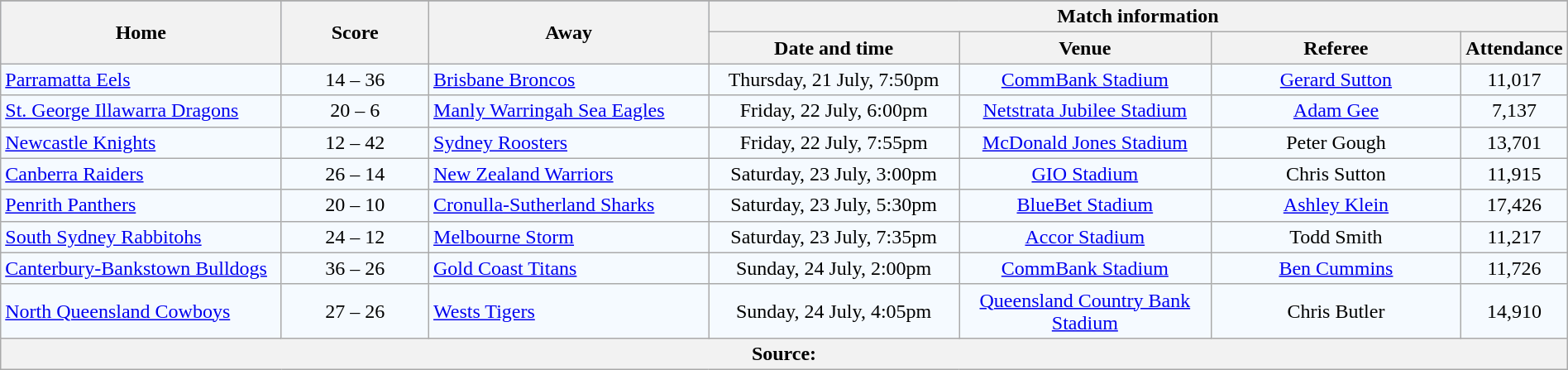<table class="wikitable" style="border-collapse:collapse; text-align:center; width:100%;">
<tr style="background:#c1d8ff;">
</tr>
<tr style="background:#c1d8ff;">
<th rowspan="2" style="width:19%;">Home</th>
<th rowspan="2" style="width:10%;">Score</th>
<th rowspan="2" style="width:19%;">Away</th>
<th colspan="6">Match information</th>
</tr>
<tr style="background:#efefef;">
<th width=17%>Date and time</th>
<th width=17%>Venue</th>
<th width=17%>Referee</th>
<th width=5%>Attendance</th>
</tr>
<tr style="text-align:center; background:#f5faff;">
<td align="left"> <a href='#'>Parramatta Eels</a></td>
<td>14 – 36</td>
<td align="left"> <a href='#'>Brisbane Broncos</a></td>
<td>Thursday, 21 July, 7:50pm</td>
<td><a href='#'>CommBank Stadium</a></td>
<td><a href='#'>Gerard Sutton</a></td>
<td>11,017</td>
</tr>
<tr style="text-align:center; background:#f5faff;">
<td align="left"> <a href='#'>St. George Illawarra Dragons</a></td>
<td>20 – 6</td>
<td align="left"> <a href='#'>Manly Warringah Sea Eagles</a></td>
<td>Friday, 22 July, 6:00pm</td>
<td><a href='#'>Netstrata Jubilee Stadium</a></td>
<td><a href='#'>Adam Gee</a></td>
<td>7,137</td>
</tr>
<tr style="text-align:center; background:#f5faff;">
<td align="left"> <a href='#'>Newcastle Knights</a></td>
<td>12 – 42</td>
<td align="left"> <a href='#'>Sydney Roosters</a></td>
<td>Friday, 22 July, 7:55pm</td>
<td><a href='#'>McDonald Jones Stadium</a></td>
<td>Peter Gough</td>
<td>13,701</td>
</tr>
<tr style="text-align:center; background:#f5faff;">
<td align="left"> <a href='#'>Canberra Raiders</a></td>
<td>26 – 14</td>
<td align="left"> <a href='#'>New Zealand Warriors</a></td>
<td>Saturday, 23 July, 3:00pm</td>
<td><a href='#'>GIO Stadium</a></td>
<td>Chris Sutton</td>
<td>11,915</td>
</tr>
<tr style="text-align:center; background:#f5faff;">
<td align="left"> <a href='#'>Penrith Panthers</a></td>
<td>20 – 10</td>
<td align="left"> <a href='#'>Cronulla-Sutherland Sharks</a></td>
<td>Saturday, 23 July, 5:30pm</td>
<td><a href='#'>BlueBet Stadium</a></td>
<td><a href='#'>Ashley Klein</a></td>
<td>17,426</td>
</tr>
<tr style="text-align:center; background:#f5faff;">
<td align="left"> <a href='#'>South Sydney Rabbitohs</a></td>
<td>24 – 12</td>
<td align="left"> <a href='#'>Melbourne Storm</a></td>
<td>Saturday, 23 July, 7:35pm</td>
<td><a href='#'>Accor Stadium</a></td>
<td>Todd Smith</td>
<td>11,217</td>
</tr>
<tr style="text-align:center; background:#f5faff;">
<td align="left"> <a href='#'>Canterbury-Bankstown Bulldogs</a></td>
<td>36 – 26</td>
<td align="left"> <a href='#'>Gold Coast Titans</a></td>
<td>Sunday, 24 July, 2:00pm</td>
<td><a href='#'>CommBank Stadium</a></td>
<td><a href='#'>Ben Cummins</a></td>
<td>11,726</td>
</tr>
<tr style="text-align:center; background:#f5faff;">
<td align="left"> <a href='#'>North Queensland Cowboys</a></td>
<td>27 – 26</td>
<td align="left"> <a href='#'>Wests Tigers</a></td>
<td>Sunday, 24 July, 4:05pm</td>
<td><a href='#'>Queensland Country Bank Stadium</a></td>
<td>Chris Butler</td>
<td>14,910</td>
</tr>
<tr>
<th colspan="7">Source:</th>
</tr>
</table>
